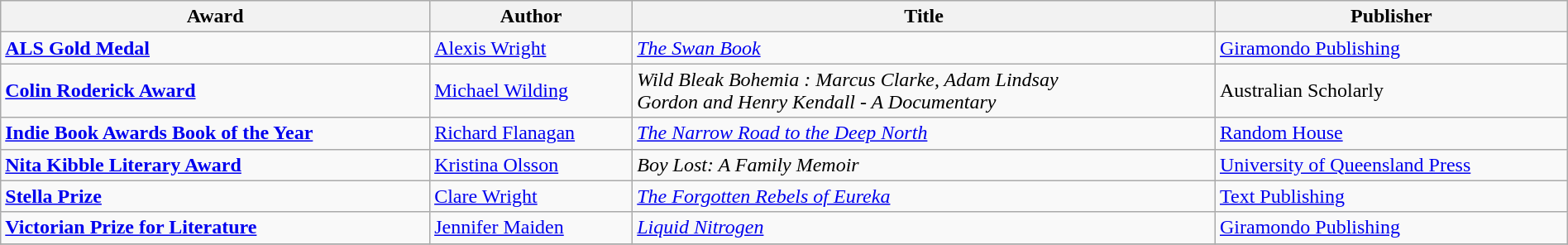<table class="wikitable" width=100%>
<tr>
<th>Award</th>
<th>Author</th>
<th>Title</th>
<th>Publisher</th>
</tr>
<tr>
<td><strong><a href='#'>ALS Gold Medal</a></strong></td>
<td><a href='#'>Alexis Wright</a></td>
<td><em><a href='#'>The Swan Book</a></em></td>
<td><a href='#'>Giramondo Publishing</a></td>
</tr>
<tr>
<td><strong><a href='#'>Colin Roderick Award</a></strong></td>
<td><a href='#'>Michael Wilding</a></td>
<td><em>Wild Bleak Bohemia : Marcus Clarke, Adam Lindsay<br>Gordon and Henry Kendall - A Documentary</em></td>
<td>Australian Scholarly</td>
</tr>
<tr>
<td><strong><a href='#'>Indie Book Awards Book of the Year</a></strong></td>
<td><a href='#'>Richard Flanagan</a></td>
<td><em><a href='#'>The Narrow Road to the Deep North</a></em></td>
<td><a href='#'>Random House</a></td>
</tr>
<tr>
<td><strong><a href='#'>Nita Kibble Literary Award</a></strong></td>
<td><a href='#'>Kristina Olsson</a></td>
<td><em>Boy Lost: A Family Memoir</em></td>
<td><a href='#'>University of Queensland Press</a></td>
</tr>
<tr>
<td><strong><a href='#'>Stella Prize</a></strong></td>
<td><a href='#'>Clare Wright</a></td>
<td><em><a href='#'>The Forgotten Rebels of Eureka</a></em></td>
<td><a href='#'>Text Publishing</a></td>
</tr>
<tr>
<td><strong><a href='#'>Victorian Prize for Literature</a></strong></td>
<td><a href='#'>Jennifer Maiden</a></td>
<td><em><a href='#'>Liquid Nitrogen</a></em></td>
<td><a href='#'>Giramondo Publishing</a></td>
</tr>
<tr>
</tr>
</table>
